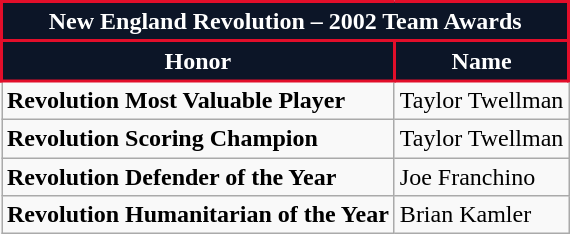<table class="wikitable">
<tr>
<th colspan="2" style="background:#0c1527; color:#fff; border:2px solid #e20e2a; text-align: center; font-weight:bold;">New England Revolution – 2002 Team Awards</th>
</tr>
<tr>
<th style="background:#0c1527; color:#fff; border:2px solid #e20e2a;" scope="col">Honor</th>
<th style="background:#0c1527; color:#fff; border:2px solid #e20e2a;" scope="col">Name</th>
</tr>
<tr>
<td><strong>Revolution Most Valuable Player</strong></td>
<td>Taylor Twellman</td>
</tr>
<tr>
<td><strong>Revolution Scoring Champion</strong></td>
<td>Taylor Twellman</td>
</tr>
<tr>
<td><strong>Revolution Defender of the Year</strong></td>
<td>Joe Franchino</td>
</tr>
<tr>
<td><strong>Revolution Humanitarian of the Year</strong></td>
<td>Brian Kamler</td>
</tr>
</table>
